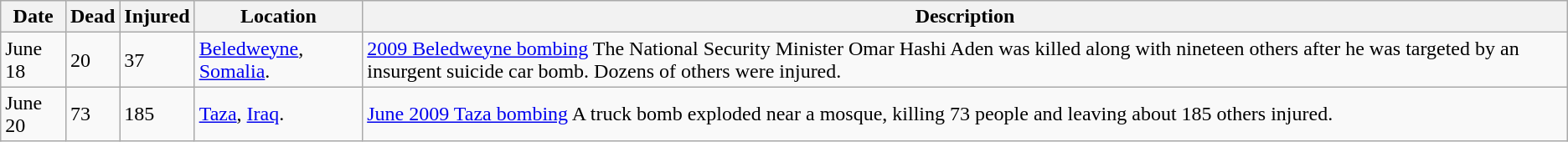<table class="wikitable sortable">
<tr>
<th>Date</th>
<th>Dead</th>
<th>Injured</th>
<th>Location</th>
<th>Description</th>
</tr>
<tr>
<td>June 18</td>
<td>20</td>
<td>37</td>
<td><a href='#'>Beledweyne</a>, <a href='#'>Somalia</a>.</td>
<td><a href='#'>2009 Beledweyne bombing</a> The National Security Minister Omar Hashi Aden was killed along with nineteen others after he was targeted by an insurgent suicide car bomb. Dozens of others were injured.</td>
</tr>
<tr>
<td>June 20</td>
<td>73</td>
<td>185</td>
<td><a href='#'>Taza</a>, <a href='#'>Iraq</a>.</td>
<td><a href='#'>June 2009 Taza bombing</a> A truck bomb exploded near a mosque, killing 73 people and leaving about 185 others injured.</td>
</tr>
</table>
